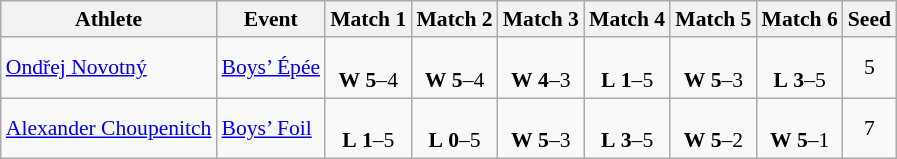<table class="wikitable" border="1" style="font-size:90%">
<tr>
<th>Athlete</th>
<th>Event</th>
<th>Match 1</th>
<th>Match 2</th>
<th>Match 3</th>
<th>Match 4</th>
<th>Match 5</th>
<th>Match 6</th>
<th>Seed</th>
</tr>
<tr>
<td><a href='#'>Ondřej Novotný</a></td>
<td><a href='#'>Boys’ Épée</a></td>
<td align=center><br> <strong>W</strong> <strong>5</strong>–4</td>
<td align=center><br> <strong>W</strong> <strong>5</strong>–4</td>
<td align=center><br> <strong>W</strong> <strong>4</strong>–3</td>
<td align=center><br> <strong>L</strong> <strong>1</strong>–5</td>
<td align=center><br> <strong>W</strong> <strong>5</strong>–3</td>
<td align=center><br> <strong>L</strong> <strong>3</strong>–5</td>
<td align=center>5</td>
</tr>
<tr>
<td><a href='#'>Alexander Choupenitch</a></td>
<td><a href='#'>Boys’ Foil</a></td>
<td align=center><br> <strong>L</strong> <strong>1</strong>–5</td>
<td align=center><br> <strong>L</strong> <strong>0</strong>–5</td>
<td align=center><br> <strong>W</strong> <strong>5</strong>–3</td>
<td align=center><br> <strong>L</strong> <strong>3</strong>–5</td>
<td align=center><br> <strong>W</strong> <strong>5</strong>–2</td>
<td align=center><br> <strong>W</strong> <strong>5</strong>–1</td>
<td align=center>7</td>
</tr>
</table>
